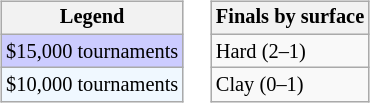<table>
<tr valign=top>
<td><br><table class=wikitable style="font-size:85%">
<tr>
<th>Legend</th>
</tr>
<tr style="background:#ccccff;">
<td>$15,000 tournaments</td>
</tr>
<tr style="background:#f0f8ff;">
<td>$10,000 tournaments</td>
</tr>
</table>
</td>
<td><br><table class=wikitable style="font-size:85%">
<tr>
<th>Finals by surface</th>
</tr>
<tr>
<td>Hard (2–1)</td>
</tr>
<tr>
<td>Clay (0–1)</td>
</tr>
</table>
</td>
</tr>
</table>
